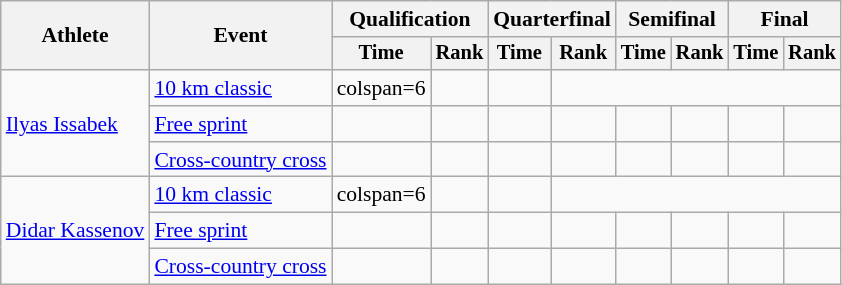<table class="wikitable" style="font-size:90%">
<tr>
<th rowspan="2">Athlete</th>
<th rowspan="2">Event</th>
<th colspan="2">Qualification</th>
<th colspan="2">Quarterfinal</th>
<th colspan="2">Semifinal</th>
<th colspan="2">Final</th>
</tr>
<tr style="font-size:95%">
<th>Time</th>
<th>Rank</th>
<th>Time</th>
<th>Rank</th>
<th>Time</th>
<th>Rank</th>
<th>Time</th>
<th>Rank</th>
</tr>
<tr align=center>
<td align=left rowspan=3><a href='#'>Ilyas Issabek</a></td>
<td align=left><a href='#'>10 km classic</a></td>
<td>colspan=6 </td>
<td></td>
<td></td>
</tr>
<tr align=center>
<td align=left><a href='#'>Free sprint</a></td>
<td></td>
<td></td>
<td></td>
<td></td>
<td></td>
<td></td>
<td></td>
<td></td>
</tr>
<tr align=center>
<td align=left><a href='#'>Cross-country cross</a></td>
<td></td>
<td></td>
<td></td>
<td></td>
<td></td>
<td></td>
<td></td>
<td></td>
</tr>
<tr align=center>
<td align=left rowspan=3><a href='#'>Didar Kassenov</a></td>
<td align=left><a href='#'>10 km classic</a></td>
<td>colspan=6 </td>
<td></td>
<td></td>
</tr>
<tr align=center>
<td align=left><a href='#'>Free sprint</a></td>
<td></td>
<td></td>
<td></td>
<td></td>
<td></td>
<td></td>
<td></td>
<td></td>
</tr>
<tr align=center>
<td align=left><a href='#'>Cross-country cross</a></td>
<td></td>
<td></td>
<td></td>
<td></td>
<td></td>
<td></td>
<td></td>
<td></td>
</tr>
</table>
